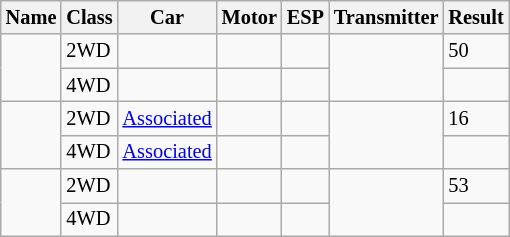<table class="wikitable" style="font-size: 85%;">
<tr>
<th>Name</th>
<th>Class</th>
<th>Car</th>
<th>Motor</th>
<th>ESP</th>
<th>Transmitter</th>
<th>Result</th>
</tr>
<tr>
<td rowspan=2></td>
<td>2WD</td>
<td></td>
<td></td>
<td></td>
<td rowspan=2></td>
<td>50</td>
</tr>
<tr>
<td>4WD</td>
<td></td>
<td></td>
<td></td>
<td></td>
</tr>
<tr>
<td rowspan=2></td>
<td>2WD</td>
<td><a href='#'>Associated</a></td>
<td></td>
<td></td>
<td rowspan=2></td>
<td>16</td>
</tr>
<tr>
<td>4WD</td>
<td><a href='#'>Associated</a></td>
<td></td>
<td></td>
<td></td>
</tr>
<tr>
<td rowspan=2></td>
<td>2WD</td>
<td></td>
<td></td>
<td></td>
<td rowspan=2></td>
<td>53</td>
</tr>
<tr>
<td>4WD</td>
<td></td>
<td></td>
<td></td>
<td></td>
</tr>
</table>
